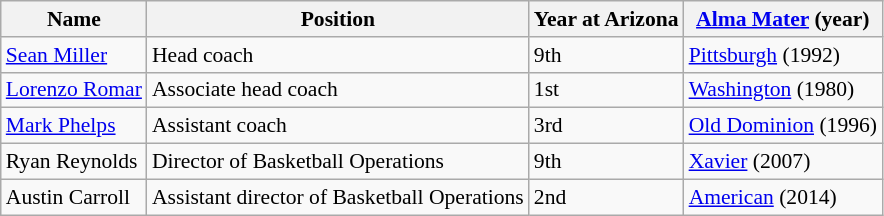<table class="wikitable" style="white-space:nowrap; font-size:90%;">
<tr>
<th>Name</th>
<th>Position</th>
<th>Year at Arizona</th>
<th><a href='#'>Alma Mater</a> (year)</th>
</tr>
<tr>
<td><a href='#'>Sean Miller</a></td>
<td>Head coach</td>
<td>9th</td>
<td><a href='#'>Pittsburgh</a> (1992)</td>
</tr>
<tr>
<td><a href='#'>Lorenzo Romar</a></td>
<td>Associate head coach</td>
<td>1st</td>
<td><a href='#'>Washington</a> (1980)</td>
</tr>
<tr>
<td><a href='#'>Mark Phelps</a></td>
<td>Assistant coach</td>
<td>3rd</td>
<td><a href='#'>Old Dominion</a> (1996)</td>
</tr>
<tr>
<td>Ryan Reynolds</td>
<td>Director of Basketball Operations</td>
<td>9th</td>
<td><a href='#'>Xavier</a> (2007)</td>
</tr>
<tr>
<td>Austin Carroll</td>
<td>Assistant director of Basketball Operations</td>
<td>2nd</td>
<td><a href='#'>American</a> (2014)</td>
</tr>
</table>
